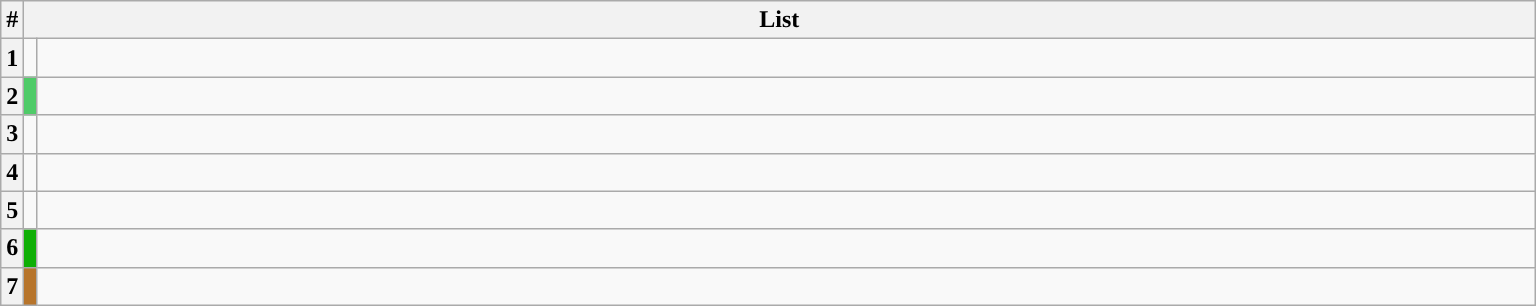<table class=wikitable>
<tr>
<th>#</th>
<th colspan=2 width=1000>List</th>
</tr>
<tr>
<th>1</th>
<td width="1"></td>
<td><br>



</td>
</tr>
<tr>
<th>2</th>
<td width="1" bgcolor="#4FCB68"></td>
<td><br>



</td>
</tr>
<tr>
<th>3</th>
<td width="1"></td>
<td><br>



</td>
</tr>
<tr>
<th>4</th>
<td width="1"></td>
<td><br>



</td>
</tr>
<tr>
<th>5</th>
<td width="1"></td>
<td><br>



</td>
</tr>
<tr>
<th>6</th>
<td width="1" bgcolor="#0FAF05"></td>
<td><br>



</td>
</tr>
<tr>
<th>7</th>
<td width="1" bgcolor="#B7752C"></td>
<td><br>



</td>
</tr>
</table>
